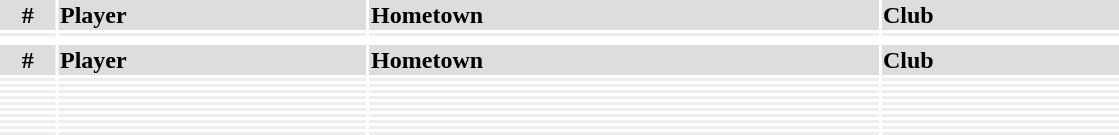<table width=750>
<tr>
<th colspan=9></th>
</tr>
<tr bgcolor="#dddddd">
<th width=5%>#</th>
<td align=left!!width=35%><strong>Player</strong></td>
<td align=center!!width=20%><strong>Hometown</strong></td>
<td align=center!!width=35%><strong>Club</strong></td>
</tr>
<tr bgcolor="#eeeeee">
<td align=center></td>
<td></td>
<td></td>
<td></td>
</tr>
<tr>
<th colspan=9></th>
</tr>
<tr bgcolor="#dddddd">
<th width=5%>#</th>
<td align=left!!width=35%><strong>Player</strong></td>
<td align=center!!width=20%><strong>Hometown</strong></td>
<td align=center!!width=35%><strong>Club</strong></td>
</tr>
<tr bgcolor="#eeeeee">
<td align=center></td>
<td></td>
<td></td>
<td></td>
</tr>
<tr bgcolor="#eeeeee">
<td align=center></td>
<td></td>
<td></td>
<td></td>
</tr>
<tr bgcolor="#eeeeee">
<td align=center></td>
<td></td>
<td></td>
<td></td>
</tr>
<tr bgcolor="#eeeeee">
<td align=center></td>
<td></td>
<td></td>
<td></td>
</tr>
<tr bgcolor="#eeeeee">
<td align=center></td>
<td></td>
<td></td>
<td></td>
</tr>
<tr bgcolor="#eeeeee">
<td align=center></td>
<td></td>
<td></td>
<td></td>
</tr>
<tr bgcolor="#eeeeee">
<td align=center></td>
<td></td>
<td></td>
<td></td>
</tr>
<tr bgcolor="#eeeeee">
<td align=center></td>
<td></td>
<td></td>
<td></td>
</tr>
<tr bgcolor="#eeeeee">
<td align=center></td>
<td></td>
<td></td>
<td></td>
</tr>
<tr bgcolor="#eeeeee">
<td align=center></td>
<td></td>
<td></td>
<td></td>
</tr>
</table>
